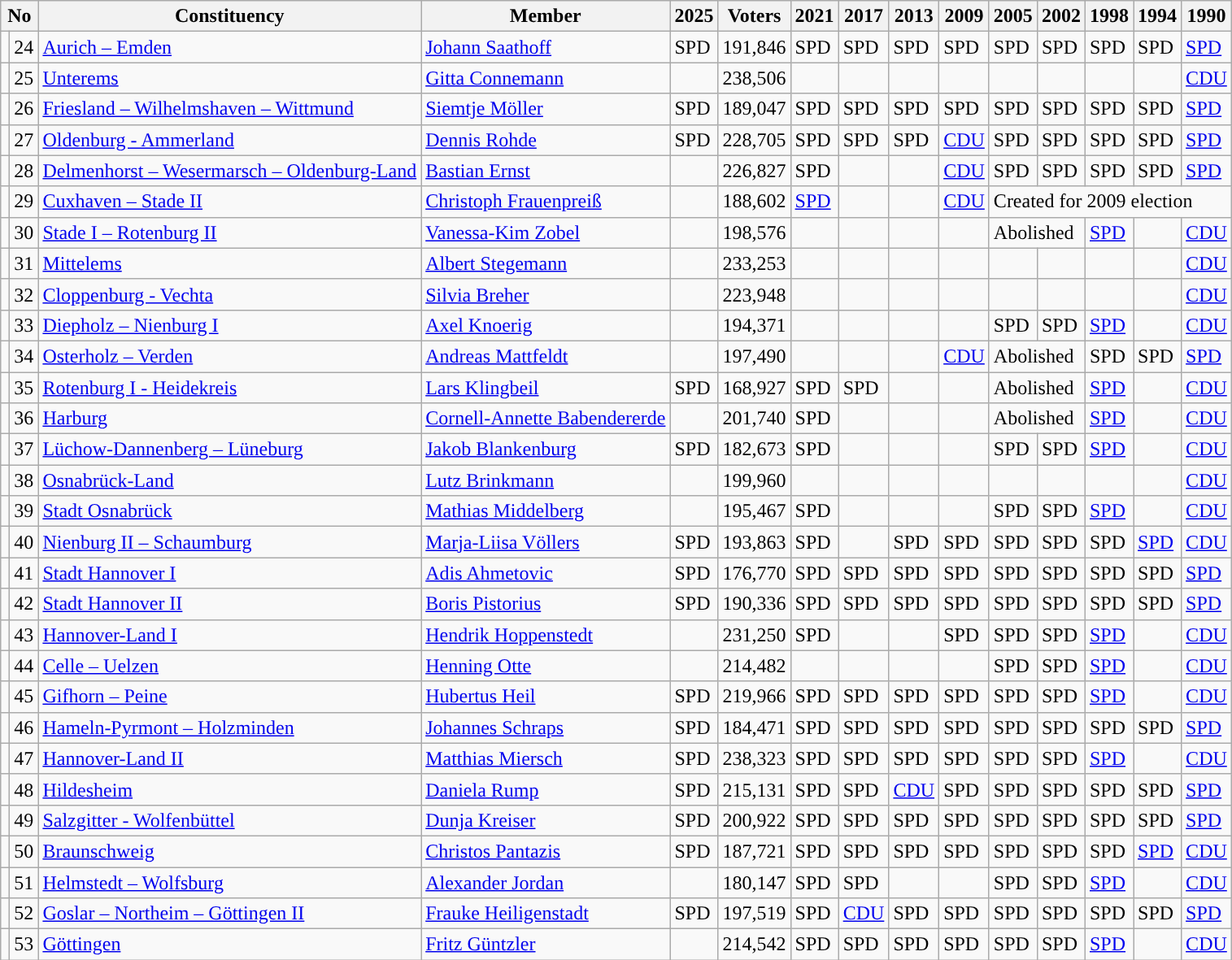<table class="wikitable sortable">
<tr>
<th colspan=2>No</th>
<th>Constituency</th>
<th>Member</th>
<th>2025</th>
<th>Voters</th>
<th>2021</th>
<th>2017</th>
<th>2013</th>
<th>2009</th>
<th>2005</th>
<th>2002</th>
<th>1998</th>
<th>1994</th>
<th>1990</th>
</tr>
<tr>
<td style="background-color: "></td>
<td>24</td>
<td><a href='#'>Aurich – Emden</a></td>
<td><a href='#'>Johann Saathoff</a></td>
<td bgcolor=>SPD</td>
<td>191,846</td>
<td bgcolor=>SPD</td>
<td bgcolor=>SPD</td>
<td bgcolor=>SPD</td>
<td bgcolor=>SPD</td>
<td bgcolor=>SPD</td>
<td bgcolor=>SPD</td>
<td bgcolor=>SPD</td>
<td bgcolor=>SPD</td>
<td><a href='#'>SPD</a></td>
</tr>
<tr>
<td style="background-color: "></td>
<td>25</td>
<td><a href='#'>Unterems</a></td>
<td><a href='#'>Gitta Connemann</a></td>
<td></td>
<td>238,506</td>
<td></td>
<td></td>
<td></td>
<td></td>
<td></td>
<td></td>
<td></td>
<td></td>
<td><a href='#'>CDU</a></td>
</tr>
<tr>
<td style="background-color: "></td>
<td>26</td>
<td><a href='#'>Friesland – Wilhelmshaven – Wittmund</a></td>
<td><a href='#'>Siemtje Möller</a></td>
<td bgcolor=>SPD</td>
<td>189,047</td>
<td bgcolor=>SPD</td>
<td bgcolor=>SPD</td>
<td bgcolor=>SPD</td>
<td bgcolor=>SPD</td>
<td bgcolor=>SPD</td>
<td bgcolor=>SPD</td>
<td bgcolor=>SPD</td>
<td bgcolor=>SPD</td>
<td><a href='#'>SPD</a></td>
</tr>
<tr>
<td style="background-color: "></td>
<td>27</td>
<td><a href='#'>Oldenburg - Ammerland</a></td>
<td><a href='#'>Dennis Rohde</a></td>
<td bgcolor=>SPD</td>
<td>228,705</td>
<td bgcolor=>SPD</td>
<td bgcolor=>SPD</td>
<td bgcolor=>SPD</td>
<td><a href='#'>CDU</a></td>
<td bgcolor=>SPD</td>
<td bgcolor=>SPD</td>
<td bgcolor=>SPD</td>
<td bgcolor=>SPD</td>
<td><a href='#'>SPD</a></td>
</tr>
<tr>
<td style="background-color: "></td>
<td>28</td>
<td><a href='#'>Delmenhorst – Wesermarsch – Oldenburg-Land</a></td>
<td><a href='#'>Bastian Ernst</a></td>
<td></td>
<td>226,827</td>
<td bgcolor=>SPD</td>
<td></td>
<td></td>
<td><a href='#'>CDU</a></td>
<td bgcolor=>SPD</td>
<td bgcolor=>SPD</td>
<td bgcolor=>SPD</td>
<td bgcolor=>SPD</td>
<td><a href='#'>SPD</a></td>
</tr>
<tr>
<td style="background-color: "></td>
<td>29</td>
<td><a href='#'>Cuxhaven – Stade II</a></td>
<td><a href='#'>Christoph Frauenpreiß</a></td>
<td></td>
<td>188,602</td>
<td><a href='#'>SPD</a></td>
<td></td>
<td></td>
<td><a href='#'>CDU</a></td>
<td colspan=5>Created for 2009 election</td>
</tr>
<tr>
<td style="background-color: "></td>
<td>30</td>
<td><a href='#'>Stade I – Rotenburg II</a></td>
<td><a href='#'>Vanessa-Kim Zobel</a></td>
<td></td>
<td>198,576</td>
<td></td>
<td></td>
<td></td>
<td></td>
<td colspan=2>Abolished</td>
<td><a href='#'>SPD</a></td>
<td></td>
<td><a href='#'>CDU</a></td>
</tr>
<tr>
<td style="background-color: "></td>
<td>31</td>
<td><a href='#'>Mittelems</a></td>
<td><a href='#'>Albert Stegemann</a></td>
<td></td>
<td>233,253</td>
<td></td>
<td></td>
<td></td>
<td></td>
<td></td>
<td></td>
<td></td>
<td></td>
<td><a href='#'>CDU</a></td>
</tr>
<tr>
<td style="background-color: "></td>
<td>32</td>
<td><a href='#'>Cloppenburg - Vechta</a></td>
<td><a href='#'>Silvia Breher</a></td>
<td></td>
<td>223,948</td>
<td></td>
<td></td>
<td></td>
<td></td>
<td></td>
<td></td>
<td></td>
<td></td>
<td><a href='#'>CDU</a></td>
</tr>
<tr>
<td style="background-color: "></td>
<td>33</td>
<td><a href='#'>Diepholz – Nienburg I</a></td>
<td><a href='#'>Axel Knoerig</a></td>
<td></td>
<td>194,371</td>
<td></td>
<td></td>
<td></td>
<td></td>
<td bgcolor=>SPD</td>
<td bgcolor=>SPD</td>
<td><a href='#'>SPD</a></td>
<td></td>
<td><a href='#'>CDU</a></td>
</tr>
<tr>
<td style="background-color: "></td>
<td>34</td>
<td><a href='#'>Osterholz – Verden</a></td>
<td><a href='#'>Andreas Mattfeldt</a></td>
<td></td>
<td>197,490</td>
<td></td>
<td></td>
<td></td>
<td><a href='#'>CDU</a></td>
<td colspan=2>Abolished</td>
<td bgcolor=>SPD</td>
<td bgcolor=>SPD</td>
<td><a href='#'>SPD</a></td>
</tr>
<tr>
<td style="background-color: "></td>
<td>35</td>
<td><a href='#'>Rotenburg I - Heidekreis</a></td>
<td><a href='#'>Lars Klingbeil</a></td>
<td bgcolor=>SPD</td>
<td>168,927</td>
<td bgcolor=>SPD</td>
<td bgcolor=>SPD</td>
<td></td>
<td></td>
<td colspan=2>Abolished</td>
<td><a href='#'>SPD</a></td>
<td></td>
<td><a href='#'>CDU</a></td>
</tr>
<tr>
<td style="background-color: "></td>
<td>36</td>
<td><a href='#'>Harburg</a></td>
<td><a href='#'>Cornell-Annette Babendererde</a></td>
<td></td>
<td>201,740</td>
<td bgcolor=>SPD</td>
<td></td>
<td></td>
<td></td>
<td colspan=2>Abolished</td>
<td><a href='#'>SPD</a></td>
<td></td>
<td><a href='#'>CDU</a></td>
</tr>
<tr>
<td style="background-color: "></td>
<td>37</td>
<td><a href='#'>Lüchow-Dannenberg – Lüneburg</a></td>
<td><a href='#'>Jakob Blankenburg</a></td>
<td bgcolor=>SPD</td>
<td>182,673</td>
<td bgcolor=>SPD</td>
<td></td>
<td></td>
<td></td>
<td bgcolor=>SPD</td>
<td bgcolor=>SPD</td>
<td><a href='#'>SPD</a></td>
<td></td>
<td><a href='#'>CDU</a></td>
</tr>
<tr>
<td style="background-color: "></td>
<td>38</td>
<td><a href='#'>Osnabrück-Land</a></td>
<td><a href='#'>Lutz Brinkmann</a></td>
<td></td>
<td>199,960</td>
<td></td>
<td></td>
<td></td>
<td></td>
<td></td>
<td></td>
<td></td>
<td></td>
<td><a href='#'>CDU</a></td>
</tr>
<tr>
<td style="background-color: "></td>
<td>39</td>
<td><a href='#'>Stadt Osnabrück</a></td>
<td><a href='#'>Mathias Middelberg</a></td>
<td></td>
<td>195,467</td>
<td bgcolor=>SPD</td>
<td></td>
<td></td>
<td></td>
<td bgcolor=>SPD</td>
<td bgcolor=>SPD</td>
<td><a href='#'>SPD</a></td>
<td></td>
<td><a href='#'>CDU</a></td>
</tr>
<tr>
<td style="background-color: "></td>
<td>40</td>
<td><a href='#'>Nienburg II – Schaumburg</a></td>
<td><a href='#'>Marja-Liisa Völlers</a></td>
<td bgcolor=>SPD</td>
<td>193,863</td>
<td bgcolor=>SPD</td>
<td></td>
<td bgcolor=>SPD</td>
<td bgcolor=>SPD</td>
<td bgcolor=>SPD</td>
<td bgcolor=>SPD</td>
<td bgcolor=>SPD</td>
<td><a href='#'>SPD</a></td>
<td><a href='#'>CDU</a></td>
</tr>
<tr>
<td style="background-color: "></td>
<td>41</td>
<td><a href='#'>Stadt Hannover I</a></td>
<td><a href='#'>Adis Ahmetovic</a></td>
<td bgcolor=>SPD</td>
<td>176,770</td>
<td bgcolor=>SPD</td>
<td bgcolor=>SPD</td>
<td bgcolor=>SPD</td>
<td bgcolor=>SPD</td>
<td bgcolor=>SPD</td>
<td bgcolor=>SPD</td>
<td bgcolor=>SPD</td>
<td bgcolor=>SPD</td>
<td><a href='#'>SPD</a></td>
</tr>
<tr>
<td style="background-color: "></td>
<td>42</td>
<td><a href='#'>Stadt Hannover II</a></td>
<td><a href='#'>Boris Pistorius</a></td>
<td bgcolor=>SPD</td>
<td>190,336</td>
<td bgcolor=>SPD</td>
<td bgcolor=>SPD</td>
<td bgcolor=>SPD</td>
<td bgcolor=>SPD</td>
<td bgcolor=>SPD</td>
<td bgcolor=>SPD</td>
<td bgcolor=>SPD</td>
<td bgcolor=>SPD</td>
<td><a href='#'>SPD</a></td>
</tr>
<tr>
<td style="background-color: "></td>
<td>43</td>
<td><a href='#'>Hannover-Land I</a></td>
<td><a href='#'>Hendrik Hoppenstedt</a></td>
<td></td>
<td>231,250</td>
<td bgcolor=>SPD</td>
<td></td>
<td></td>
<td bgcolor=>SPD</td>
<td bgcolor=>SPD</td>
<td bgcolor=>SPD</td>
<td><a href='#'>SPD</a></td>
<td></td>
<td><a href='#'>CDU</a></td>
</tr>
<tr>
<td style="background-color: "></td>
<td>44</td>
<td><a href='#'>Celle – Uelzen</a></td>
<td><a href='#'>Henning Otte</a></td>
<td></td>
<td>214,482</td>
<td></td>
<td></td>
<td></td>
<td></td>
<td bgcolor=>SPD</td>
<td bgcolor=>SPD</td>
<td><a href='#'>SPD</a></td>
<td></td>
<td><a href='#'>CDU</a></td>
</tr>
<tr>
<td style="background-color: "></td>
<td>45</td>
<td><a href='#'>Gifhorn – Peine</a></td>
<td><a href='#'>Hubertus Heil</a></td>
<td bgcolor=>SPD</td>
<td>219,966</td>
<td bgcolor=>SPD</td>
<td bgcolor=>SPD</td>
<td bgcolor=>SPD</td>
<td bgcolor=>SPD</td>
<td bgcolor=>SPD</td>
<td bgcolor=>SPD</td>
<td><a href='#'>SPD</a></td>
<td></td>
<td><a href='#'>CDU</a></td>
</tr>
<tr>
<td style="background-color: "></td>
<td>46</td>
<td><a href='#'>Hameln-Pyrmont – Holzminden</a></td>
<td><a href='#'>Johannes Schraps</a></td>
<td bgcolor=>SPD</td>
<td>184,471</td>
<td bgcolor=>SPD</td>
<td bgcolor=>SPD</td>
<td bgcolor=>SPD</td>
<td bgcolor=>SPD</td>
<td bgcolor=>SPD</td>
<td bgcolor=>SPD</td>
<td bgcolor=>SPD</td>
<td bgcolor=>SPD</td>
<td><a href='#'>SPD</a></td>
</tr>
<tr>
<td style="background-color: "></td>
<td>47</td>
<td><a href='#'>Hannover-Land II</a></td>
<td><a href='#'>Matthias Miersch</a></td>
<td bgcolor=>SPD</td>
<td>238,323</td>
<td bgcolor=>SPD</td>
<td bgcolor=>SPD</td>
<td bgcolor=>SPD</td>
<td bgcolor=>SPD</td>
<td bgcolor=>SPD</td>
<td bgcolor=>SPD</td>
<td><a href='#'>SPD</a></td>
<td></td>
<td><a href='#'>CDU</a></td>
</tr>
<tr>
<td style="background-color: "></td>
<td>48</td>
<td><a href='#'>Hildesheim</a></td>
<td><a href='#'>Daniela Rump</a></td>
<td bgcolor=>SPD</td>
<td>215,131</td>
<td bgcolor=>SPD</td>
<td bgcolor=>SPD</td>
<td><a href='#'>CDU</a></td>
<td bgcolor=>SPD</td>
<td bgcolor=>SPD</td>
<td bgcolor=>SPD</td>
<td bgcolor=>SPD</td>
<td bgcolor=>SPD</td>
<td><a href='#'>SPD</a></td>
</tr>
<tr>
<td style="background-color: "></td>
<td>49</td>
<td><a href='#'>Salzgitter - Wolfenbüttel</a></td>
<td><a href='#'>Dunja Kreiser</a></td>
<td bgcolor=>SPD</td>
<td>200,922</td>
<td bgcolor=>SPD</td>
<td bgcolor=>SPD</td>
<td bgcolor=>SPD</td>
<td bgcolor=>SPD</td>
<td bgcolor=>SPD</td>
<td bgcolor=>SPD</td>
<td bgcolor=>SPD</td>
<td bgcolor=>SPD</td>
<td><a href='#'>SPD</a></td>
</tr>
<tr>
<td style="background-color: "></td>
<td>50</td>
<td><a href='#'>Braunschweig</a></td>
<td><a href='#'>Christos Pantazis</a></td>
<td bgcolor=>SPD</td>
<td>187,721</td>
<td bgcolor=>SPD</td>
<td bgcolor=>SPD</td>
<td bgcolor=>SPD</td>
<td bgcolor=>SPD</td>
<td bgcolor=>SPD</td>
<td bgcolor=>SPD</td>
<td bgcolor=>SPD</td>
<td><a href='#'>SPD</a></td>
<td><a href='#'>CDU</a></td>
</tr>
<tr>
<td style="background-color: "></td>
<td>51</td>
<td><a href='#'>Helmstedt – Wolfsburg</a></td>
<td><a href='#'>Alexander Jordan</a></td>
<td></td>
<td>180,147</td>
<td bgcolor=>SPD</td>
<td bgcolor=>SPD</td>
<td></td>
<td></td>
<td bgcolor=>SPD</td>
<td bgcolor=>SPD</td>
<td><a href='#'>SPD</a></td>
<td></td>
<td><a href='#'>CDU</a></td>
</tr>
<tr>
<td style="background-color: "></td>
<td>52</td>
<td><a href='#'>Goslar – Northeim – Göttingen II</a></td>
<td><a href='#'>Frauke Heiligenstadt</a></td>
<td bgcolor=>SPD</td>
<td>197,519</td>
<td bgcolor=>SPD</td>
<td><a href='#'>CDU</a></td>
<td bgcolor=>SPD</td>
<td bgcolor=>SPD</td>
<td bgcolor=>SPD</td>
<td bgcolor=>SPD</td>
<td bgcolor=>SPD</td>
<td bgcolor=>SPD</td>
<td><a href='#'>SPD</a></td>
</tr>
<tr>
<td style="background-color: "></td>
<td>53</td>
<td><a href='#'>Göttingen</a></td>
<td><a href='#'>Fritz Güntzler</a></td>
<td></td>
<td>214,542</td>
<td bgcolor=>SPD</td>
<td bgcolor=>SPD</td>
<td bgcolor=>SPD</td>
<td bgcolor=>SPD</td>
<td bgcolor=>SPD</td>
<td bgcolor=>SPD</td>
<td><a href='#'>SPD</a></td>
<td></td>
<td><a href='#'>CDU</a></td>
</tr>
</table>
